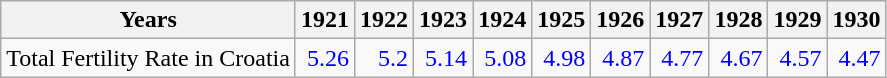<table class="wikitable " style="text-align:right">
<tr>
<th>Years</th>
<th>1921</th>
<th>1922</th>
<th>1923</th>
<th>1924</th>
<th>1925</th>
<th>1926</th>
<th>1927</th>
<th>1928</th>
<th>1929</th>
<th>1930</th>
</tr>
<tr>
<td align="left">Total Fertility Rate in Croatia</td>
<td style="text-align:right; color:blue;">5.26</td>
<td style="text-align:right; color:blue;">5.2</td>
<td style="text-align:right; color:blue;">5.14</td>
<td style="text-align:right; color:blue;">5.08</td>
<td style="text-align:right; color:blue;">4.98</td>
<td style="text-align:right; color:blue;">4.87</td>
<td style="text-align:right; color:blue;">4.77</td>
<td style="text-align:right; color:blue;">4.67</td>
<td style="text-align:right; color:blue;">4.57</td>
<td style="text-align:right; color:blue;">4.47</td>
</tr>
</table>
